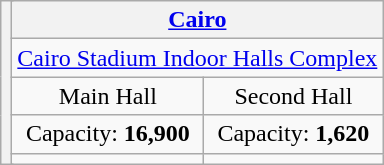<table class="wikitable" style="text-align:center">
<tr>
<th rowspan=5 colspan=2></th>
<th colspan=2><a href='#'>Cairo</a></th>
</tr>
<tr>
<td colspan=2><a href='#'>Cairo Stadium Indoor Halls Complex</a></td>
</tr>
<tr>
<td>Main Hall</td>
<td>Second Hall</td>
</tr>
<tr>
<td>Capacity: <strong>16,900</strong></td>
<td>Capacity: <strong>1,620</strong></td>
</tr>
<tr>
<td></td>
<td></td>
</tr>
</table>
